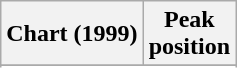<table class="wikitable sortable">
<tr>
<th align="left">Chart (1999)</th>
<th align="center">Peak<br>position</th>
</tr>
<tr>
</tr>
<tr>
</tr>
</table>
